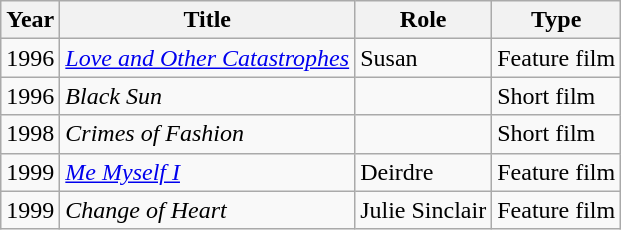<table class="wikitable">
<tr>
<th>Year</th>
<th>Title</th>
<th>Role</th>
<th>Type</th>
</tr>
<tr>
<td>1996</td>
<td><em><a href='#'>Love and Other Catastrophes</a></em></td>
<td>Susan</td>
<td>Feature film</td>
</tr>
<tr>
<td>1996</td>
<td><em>Black Sun</em></td>
<td></td>
<td>Short film</td>
</tr>
<tr>
<td>1998</td>
<td><em>Crimes of Fashion</em></td>
<td></td>
<td>Short film</td>
</tr>
<tr>
<td>1999</td>
<td><em><a href='#'>Me Myself I</a></em></td>
<td>Deirdre</td>
<td>Feature film</td>
</tr>
<tr>
<td>1999</td>
<td><em>Change of Heart</em></td>
<td>Julie Sinclair</td>
<td>Feature film</td>
</tr>
</table>
